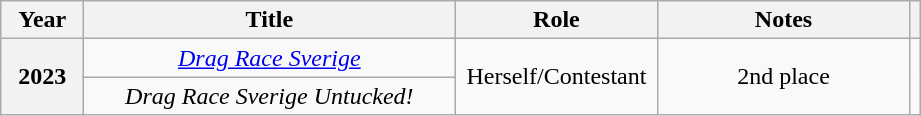<table class="wikitable plainrowheaders" style="text-align:center;">
<tr>
<th scope="col" style="width:03em;">Year</th>
<th scope="col" style="width:15em;">Title</th>
<th scope="col" style="width:08em;">Role</th>
<th scope="col" style="width:10em;">Notes</th>
<th></th>
</tr>
<tr>
<th scope="row" rowspan="2" style="text-align:center">2023</th>
<td><em><a href='#'>Drag Race Sverige</a></em></td>
<td rowspan="2">Herself/Contestant</td>
<td rowspan="2">2nd place</td>
<td rowspan="2"></td>
</tr>
<tr>
<td><em>Drag Race Sverige Untucked!</em></td>
</tr>
</table>
